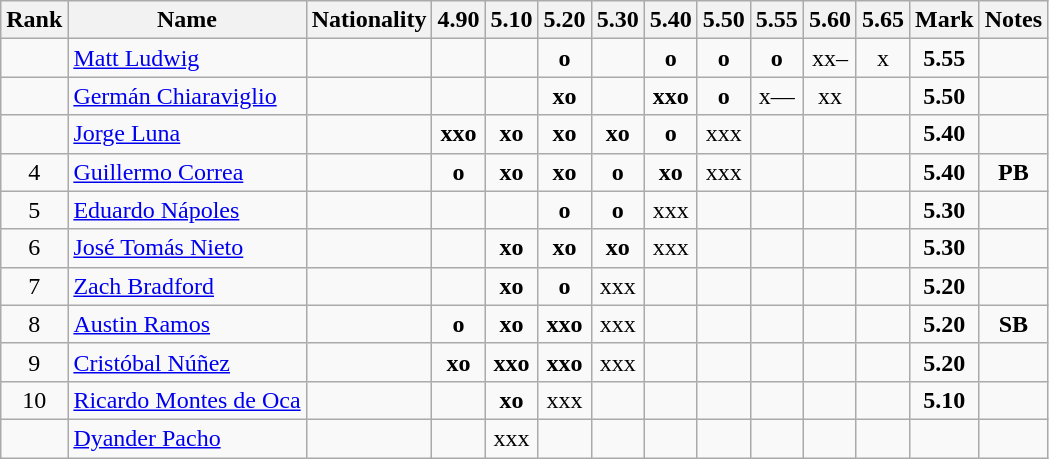<table class="wikitable sortable" style="text-align:center">
<tr>
<th>Rank</th>
<th>Name</th>
<th>Nationality</th>
<th>4.90</th>
<th>5.10</th>
<th>5.20</th>
<th>5.30</th>
<th>5.40</th>
<th>5.50</th>
<th>5.55</th>
<th>5.60</th>
<th>5.65</th>
<th>Mark</th>
<th>Notes</th>
</tr>
<tr>
<td></td>
<td align=left><a href='#'>Matt Ludwig</a></td>
<td align=left></td>
<td></td>
<td></td>
<td><strong>o</strong></td>
<td></td>
<td><strong>o</strong></td>
<td><strong>o</strong></td>
<td><strong>o</strong></td>
<td>xx–</td>
<td>x</td>
<td><strong>5.55</strong></td>
<td></td>
</tr>
<tr>
<td></td>
<td align=left><a href='#'>Germán Chiaraviglio</a></td>
<td align=left></td>
<td></td>
<td></td>
<td><strong>xo</strong></td>
<td></td>
<td><strong>xxo</strong></td>
<td><strong>o</strong></td>
<td>x––</td>
<td>xx</td>
<td></td>
<td><strong>5.50</strong></td>
<td></td>
</tr>
<tr>
<td></td>
<td align=left><a href='#'>Jorge Luna</a></td>
<td align=left></td>
<td><strong>xxo</strong></td>
<td><strong>xo</strong></td>
<td><strong>xo</strong></td>
<td><strong>xo</strong></td>
<td><strong>o</strong></td>
<td>xxx</td>
<td></td>
<td></td>
<td></td>
<td><strong>5.40</strong></td>
<td></td>
</tr>
<tr>
<td>4</td>
<td align=left><a href='#'>Guillermo Correa</a></td>
<td align=left></td>
<td><strong>o</strong></td>
<td><strong>xo</strong></td>
<td><strong>xo</strong></td>
<td><strong>o</strong></td>
<td><strong>xo</strong></td>
<td>xxx</td>
<td></td>
<td></td>
<td></td>
<td><strong>5.40</strong></td>
<td><strong>PB</strong></td>
</tr>
<tr>
<td>5</td>
<td align=left><a href='#'>Eduardo Nápoles</a></td>
<td align=left></td>
<td></td>
<td></td>
<td><strong>o</strong></td>
<td><strong>o</strong></td>
<td>xxx</td>
<td></td>
<td></td>
<td></td>
<td></td>
<td><strong>5.30</strong></td>
<td></td>
</tr>
<tr>
<td>6</td>
<td align=left><a href='#'>José Tomás Nieto</a></td>
<td align=left></td>
<td></td>
<td><strong>xo</strong></td>
<td><strong>xo</strong></td>
<td><strong>xo</strong></td>
<td>xxx</td>
<td></td>
<td></td>
<td></td>
<td></td>
<td><strong>5.30</strong></td>
<td></td>
</tr>
<tr>
<td>7</td>
<td align=left><a href='#'>Zach Bradford</a></td>
<td align=left></td>
<td></td>
<td><strong>xo</strong></td>
<td><strong>o</strong></td>
<td>xxx</td>
<td></td>
<td></td>
<td></td>
<td></td>
<td></td>
<td><strong>5.20</strong></td>
<td></td>
</tr>
<tr>
<td>8</td>
<td align=left><a href='#'>Austin Ramos</a></td>
<td align=left></td>
<td><strong>o</strong></td>
<td><strong>xo</strong></td>
<td><strong>xxo</strong></td>
<td>xxx</td>
<td></td>
<td></td>
<td></td>
<td></td>
<td></td>
<td><strong>5.20</strong></td>
<td><strong>SB</strong></td>
</tr>
<tr>
<td>9</td>
<td align=left><a href='#'>Cristóbal Núñez</a></td>
<td align=left></td>
<td><strong>xo</strong></td>
<td><strong>xxo</strong></td>
<td><strong>xxo</strong></td>
<td>xxx</td>
<td></td>
<td></td>
<td></td>
<td></td>
<td></td>
<td><strong>5.20</strong></td>
<td></td>
</tr>
<tr>
<td>10</td>
<td align=left><a href='#'>Ricardo Montes de Oca</a></td>
<td align=left></td>
<td></td>
<td><strong>xo</strong></td>
<td>xxx</td>
<td></td>
<td></td>
<td></td>
<td></td>
<td></td>
<td></td>
<td><strong>5.10</strong></td>
<td></td>
</tr>
<tr>
<td></td>
<td align=left><a href='#'>Dyander Pacho</a></td>
<td align=left></td>
<td></td>
<td>xxx</td>
<td></td>
<td></td>
<td></td>
<td></td>
<td></td>
<td></td>
<td></td>
<td><strong></strong></td>
<td></td>
</tr>
</table>
